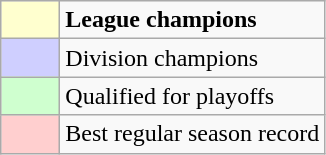<table class="wikitable">
<tr>
<td style="background:#FFFFCF; width:2em"></td>
<td><strong>League champions</strong></td>
</tr>
<tr>
<td style="background:#CFCFFF; width:2em"></td>
<td>Division champions</td>
</tr>
<tr>
<td style="background:#CFFFCF; width:2em"></td>
<td>Qualified for playoffs</td>
</tr>
<tr>
<td style="background:#FFCFCF; width:2em"></td>
<td>Best regular season record</td>
</tr>
</table>
